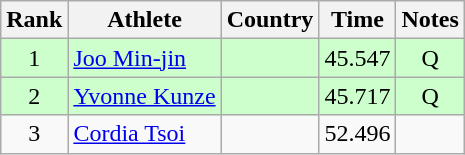<table class="wikitable sortable" style="text-align:center">
<tr>
<th>Rank</th>
<th>Athlete</th>
<th>Country</th>
<th>Time</th>
<th>Notes</th>
</tr>
<tr bgcolor=ccffcc>
<td>1</td>
<td align=left><a href='#'>Joo Min-jin</a></td>
<td align=left></td>
<td>45.547</td>
<td>Q</td>
</tr>
<tr bgcolor=ccffcc>
<td>2</td>
<td align=left><a href='#'>Yvonne Kunze</a></td>
<td align=left></td>
<td>45.717</td>
<td>Q</td>
</tr>
<tr>
<td>3</td>
<td align=left><a href='#'>Cordia Tsoi</a></td>
<td align=left></td>
<td>52.496</td>
<td></td>
</tr>
</table>
